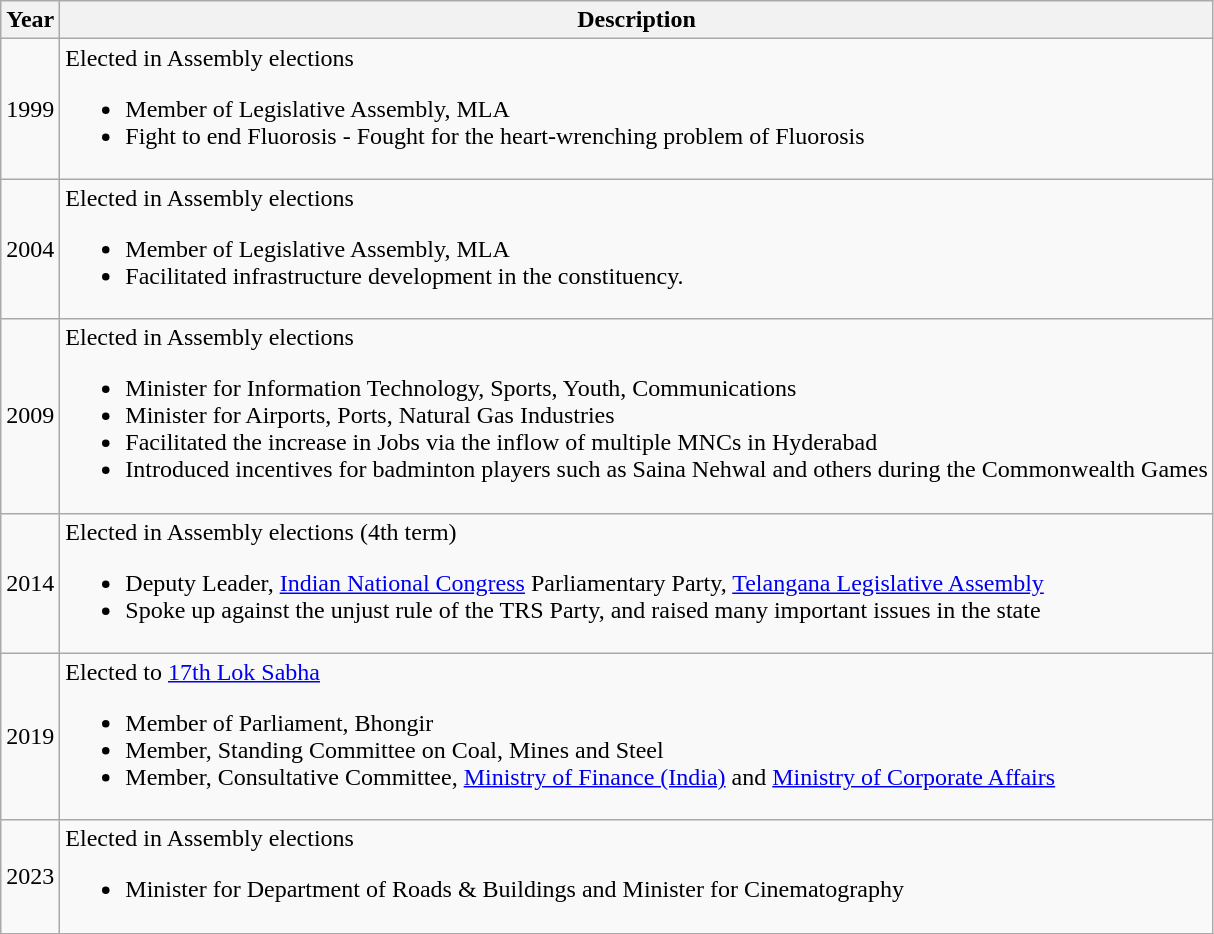<table class="wikitable">
<tr>
<th>Year</th>
<th>Description</th>
</tr>
<tr>
<td>1999</td>
<td>Elected in Assembly elections<br><ul><li>Member of Legislative Assembly, MLA</li><li>Fight to end Fluorosis - Fought for the heart-wrenching problem of Fluorosis</li></ul></td>
</tr>
<tr>
<td>2004</td>
<td>Elected in Assembly elections<br><ul><li>Member of Legislative Assembly, MLA</li><li>Facilitated infrastructure development in the constituency.</li></ul></td>
</tr>
<tr>
<td>2009</td>
<td>Elected in Assembly elections<br><ul><li>Minister for Information Technology, Sports, Youth, Communications</li><li>Minister for Airports, Ports, Natural Gas Industries</li><li>Facilitated the increase in Jobs via the inflow of multiple MNCs in Hyderabad</li><li>Introduced incentives for badminton players such as Saina Nehwal and others during the Commonwealth Games</li></ul></td>
</tr>
<tr>
<td>2014</td>
<td>Elected in Assembly elections (4th term)<br><ul><li>Deputy Leader, <a href='#'>Indian National Congress</a> Parliamentary Party, <a href='#'>Telangana Legislative Assembly</a></li><li>Spoke up against the unjust rule of the TRS Party, and raised many important issues in the state</li></ul></td>
</tr>
<tr>
<td>2019</td>
<td>Elected to <a href='#'>17th Lok Sabha</a><br><ul><li>Member of Parliament, Bhongir</li><li>Member, Standing Committee on Coal, Mines and Steel</li><li>Member, Consultative Committee, <a href='#'>Ministry of Finance (India)</a> and <a href='#'>Ministry of Corporate Affairs</a></li></ul></td>
</tr>
<tr>
<td>2023</td>
<td>Elected in Assembly elections<br><ul><li>Minister for Department of Roads & Buildings and Minister for Cinematography </li></ul></td>
</tr>
</table>
